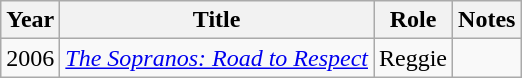<table class="wikitable">
<tr>
<th>Year</th>
<th>Title</th>
<th>Role</th>
<th>Notes</th>
</tr>
<tr>
<td>2006</td>
<td><em><a href='#'>The Sopranos: Road to Respect</a></em></td>
<td>Reggie</td>
<td></td>
</tr>
</table>
